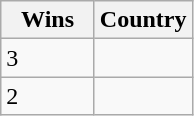<table class="wikitable">
<tr>
<th scope="col" width="55">Wins</th>
<th scope="col" align="center">Country</th>
</tr>
<tr>
<td>3</td>
<td></td>
</tr>
<tr>
<td>2</td>
<td></td>
</tr>
</table>
